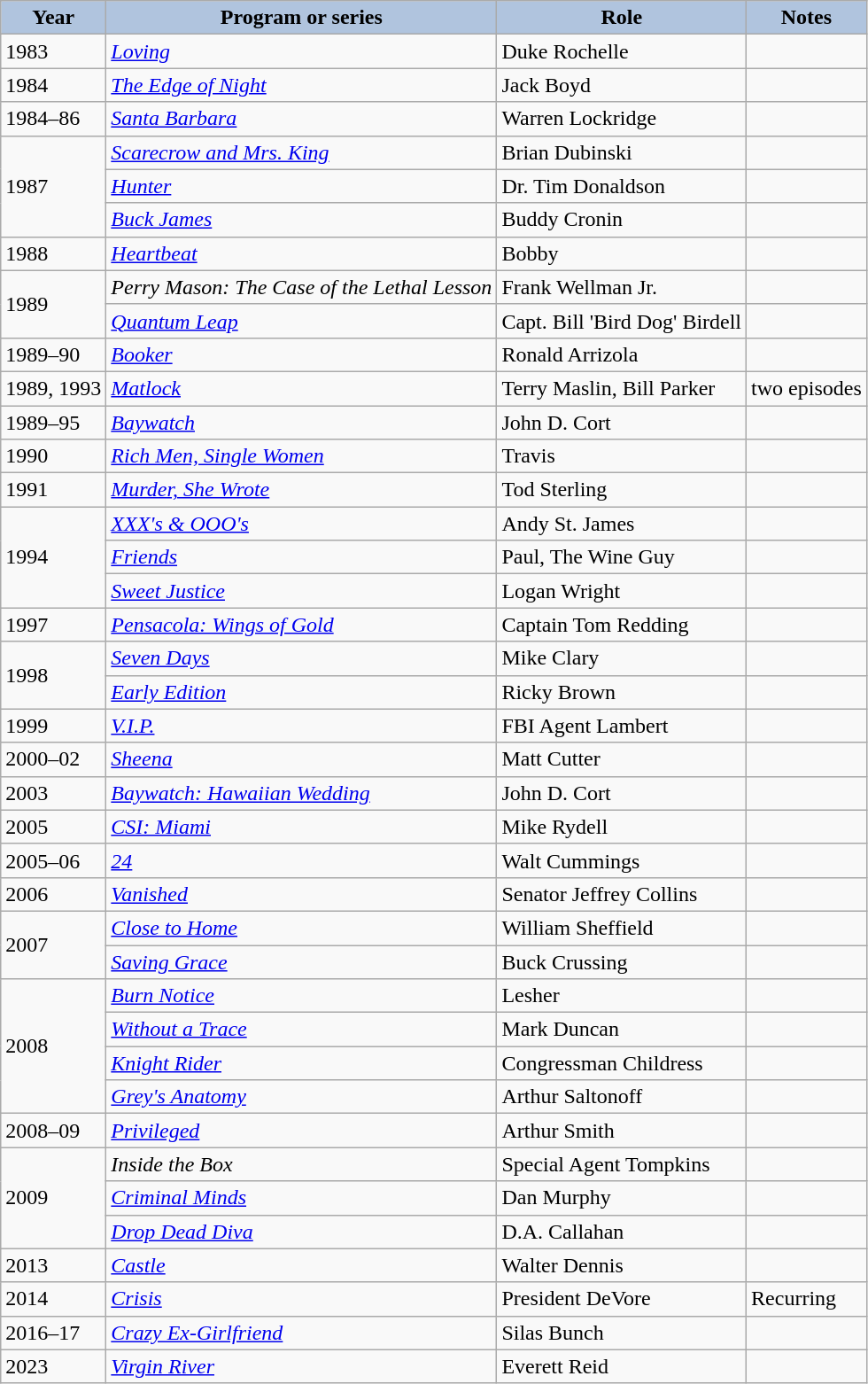<table class="wikitable">
<tr align="center">
<th style="background:#B0C4DE;">Year</th>
<th style="background:#B0C4DE;">Program or series</th>
<th style="background:#B0C4DE;">Role</th>
<th style="background:#B0C4DE;">Notes</th>
</tr>
<tr>
<td>1983</td>
<td><em><a href='#'>Loving</a></em></td>
<td>Duke Rochelle</td>
<td></td>
</tr>
<tr>
<td>1984</td>
<td><em><a href='#'>The Edge of Night</a></em></td>
<td>Jack Boyd</td>
<td></td>
</tr>
<tr>
<td>1984–86</td>
<td><em><a href='#'>Santa Barbara</a></em></td>
<td>Warren Lockridge</td>
<td></td>
</tr>
<tr>
<td rowspan="3">1987</td>
<td><em><a href='#'>Scarecrow and Mrs. King</a></em></td>
<td>Brian Dubinski</td>
<td></td>
</tr>
<tr>
<td><em><a href='#'>Hunter</a></em></td>
<td>Dr. Tim Donaldson</td>
<td></td>
</tr>
<tr>
<td><em><a href='#'>Buck James</a></em></td>
<td>Buddy Cronin</td>
<td></td>
</tr>
<tr>
<td>1988</td>
<td><em><a href='#'>Heartbeat</a></em></td>
<td>Bobby</td>
<td></td>
</tr>
<tr>
<td rowspan="2">1989</td>
<td><em>Perry Mason: The Case of the Lethal Lesson</em></td>
<td>Frank Wellman Jr.</td>
<td></td>
</tr>
<tr>
<td><em><a href='#'>Quantum Leap</a></em></td>
<td>Capt. Bill 'Bird Dog' Birdell</td>
<td></td>
</tr>
<tr>
<td>1989–90</td>
<td><em><a href='#'>Booker</a></em></td>
<td>Ronald Arrizola</td>
<td></td>
</tr>
<tr>
<td>1989, 1993</td>
<td><em><a href='#'>Matlock</a></em></td>
<td>Terry Maslin, Bill Parker</td>
<td>two episodes</td>
</tr>
<tr>
<td>1989–95</td>
<td><em><a href='#'>Baywatch</a></em></td>
<td>John D. Cort</td>
<td></td>
</tr>
<tr>
<td>1990</td>
<td><em><a href='#'>Rich Men, Single Women</a></em></td>
<td>Travis</td>
<td></td>
</tr>
<tr>
<td>1991</td>
<td><em><a href='#'>Murder, She Wrote</a></em></td>
<td>Tod Sterling</td>
<td></td>
</tr>
<tr>
<td rowspan="3">1994</td>
<td><em><a href='#'>XXX's & OOO's</a></em></td>
<td>Andy St. James</td>
<td></td>
</tr>
<tr>
<td><em><a href='#'>Friends</a></em></td>
<td>Paul, The Wine Guy</td>
<td></td>
</tr>
<tr>
<td><em><a href='#'>Sweet Justice</a></em></td>
<td>Logan Wright</td>
<td></td>
</tr>
<tr>
<td>1997</td>
<td><em><a href='#'>Pensacola: Wings of Gold</a></em></td>
<td>Captain Tom Redding</td>
<td></td>
</tr>
<tr>
<td rowspan="2">1998</td>
<td><em><a href='#'>Seven Days</a></em></td>
<td>Mike Clary</td>
<td></td>
</tr>
<tr>
<td><em><a href='#'>Early Edition</a></em></td>
<td>Ricky Brown</td>
<td></td>
</tr>
<tr>
<td>1999</td>
<td><em><a href='#'>V.I.P.</a></em></td>
<td>FBI Agent Lambert</td>
<td></td>
</tr>
<tr>
<td>2000–02</td>
<td><em><a href='#'>Sheena</a></em></td>
<td>Matt Cutter</td>
<td></td>
</tr>
<tr>
<td>2003</td>
<td><em><a href='#'>Baywatch: Hawaiian Wedding</a></em></td>
<td>John D. Cort</td>
<td></td>
</tr>
<tr>
<td>2005</td>
<td><em><a href='#'>CSI: Miami</a></em></td>
<td>Mike Rydell</td>
<td></td>
</tr>
<tr>
<td>2005–06</td>
<td><em><a href='#'>24</a></em></td>
<td>Walt Cummings</td>
<td></td>
</tr>
<tr>
<td>2006</td>
<td><em><a href='#'>Vanished</a></em></td>
<td>Senator Jeffrey Collins</td>
<td></td>
</tr>
<tr>
<td rowspan="2">2007</td>
<td><em><a href='#'>Close to Home</a></em></td>
<td>William Sheffield</td>
<td></td>
</tr>
<tr>
<td><em><a href='#'>Saving Grace</a></em></td>
<td>Buck Crussing</td>
<td></td>
</tr>
<tr>
<td rowspan="4">2008</td>
<td><em><a href='#'>Burn Notice</a></em></td>
<td>Lesher</td>
<td></td>
</tr>
<tr>
<td><em><a href='#'>Without a Trace</a></em></td>
<td>Mark Duncan</td>
<td></td>
</tr>
<tr>
<td><em><a href='#'>Knight Rider</a></em></td>
<td>Congressman Childress</td>
<td></td>
</tr>
<tr>
<td><em><a href='#'>Grey's Anatomy</a></em></td>
<td>Arthur Saltonoff</td>
<td></td>
</tr>
<tr>
<td>2008–09</td>
<td><em><a href='#'>Privileged</a></em></td>
<td>Arthur Smith</td>
<td></td>
</tr>
<tr>
<td rowspan="3">2009</td>
<td><em>Inside the Box</em></td>
<td>Special Agent Tompkins</td>
<td></td>
</tr>
<tr>
<td><em><a href='#'>Criminal Minds</a></em></td>
<td>Dan Murphy</td>
<td></td>
</tr>
<tr>
<td><em><a href='#'>Drop Dead Diva</a></em></td>
<td>D.A. Callahan</td>
<td></td>
</tr>
<tr>
<td>2013</td>
<td><em><a href='#'>Castle</a></em></td>
<td>Walter Dennis</td>
<td></td>
</tr>
<tr>
<td>2014</td>
<td><em><a href='#'>Crisis</a></em></td>
<td>President DeVore</td>
<td>Recurring</td>
</tr>
<tr>
<td>2016–17</td>
<td><em><a href='#'>Crazy Ex-Girlfriend</a></em></td>
<td>Silas Bunch</td>
<td></td>
</tr>
<tr>
<td>2023</td>
<td><em><a href='#'>Virgin River</a></em></td>
<td>Everett Reid</td>
<td></td>
</tr>
</table>
